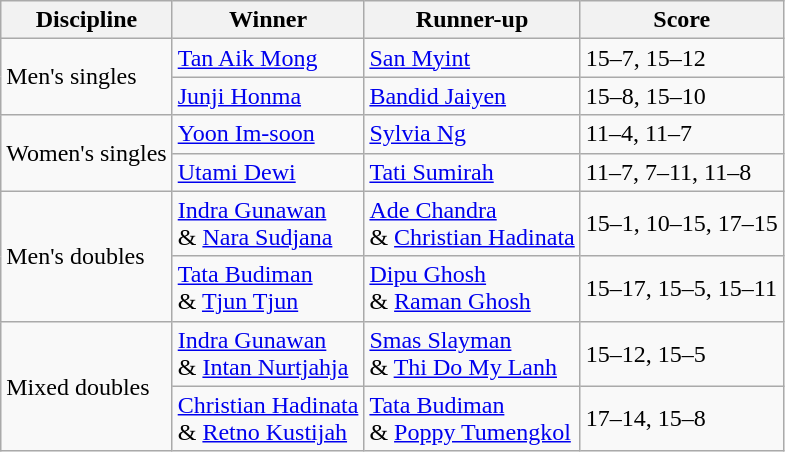<table class="wikitable">
<tr>
<th>Discipline</th>
<th>Winner</th>
<th>Runner-up</th>
<th>Score</th>
</tr>
<tr>
<td rowspan=2>Men's singles</td>
<td> <a href='#'>Tan Aik Mong</a></td>
<td> <a href='#'>San Myint</a></td>
<td>15–7, 15–12</td>
</tr>
<tr>
<td> <a href='#'>Junji Honma</a></td>
<td> <a href='#'>Bandid Jaiyen</a></td>
<td>15–8, 15–10</td>
</tr>
<tr>
<td rowspan=2>Women's singles</td>
<td> <a href='#'>Yoon Im-soon</a></td>
<td> <a href='#'>Sylvia Ng</a></td>
<td>11–4, 11–7</td>
</tr>
<tr>
<td> <a href='#'>Utami Dewi</a></td>
<td> <a href='#'>Tati Sumirah</a></td>
<td>11–7, 7–11, 11–8</td>
</tr>
<tr>
<td rowspan=2>Men's doubles</td>
<td> <a href='#'>Indra Gunawan</a> <br> & <a href='#'>Nara Sudjana</a></td>
<td> <a href='#'>Ade Chandra</a> <br> & <a href='#'>Christian Hadinata</a></td>
<td>15–1, 10–15, 17–15</td>
</tr>
<tr>
<td> <a href='#'>Tata Budiman</a> <br> & <a href='#'>Tjun Tjun</a></td>
<td> <a href='#'>Dipu Ghosh</a> <br> & <a href='#'>Raman Ghosh</a></td>
<td>15–17, 15–5, 15–11</td>
</tr>
<tr>
<td rowspan=2>Mixed doubles</td>
<td> <a href='#'>Indra Gunawan</a> <br> & <a href='#'>Intan Nurtjahja</a></td>
<td> <a href='#'>Smas Slayman</a> <br> & <a href='#'>Thi Do My Lanh</a></td>
<td>15–12, 15–5</td>
</tr>
<tr>
<td> <a href='#'>Christian Hadinata</a> <br> & <a href='#'>Retno Kustijah</a></td>
<td> <a href='#'>Tata Budiman</a> <br> & <a href='#'>Poppy Tumengkol</a></td>
<td>17–14, 15–8</td>
</tr>
</table>
